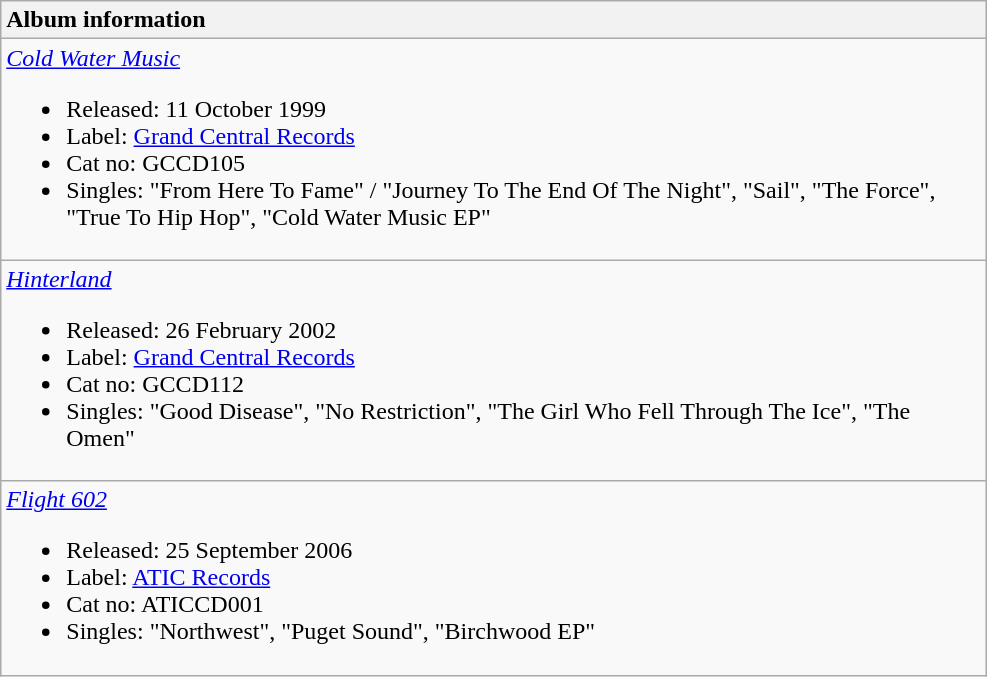<table class="wikitable">
<tr>
<th style="text-align:left; width:650px;">Album information</th>
</tr>
<tr>
<td align="left"><em><a href='#'>Cold Water Music</a></em><br><ul><li>Released: 11 October 1999</li><li>Label: <a href='#'>Grand Central Records</a></li><li>Cat no: GCCD105</li><li>Singles: "From Here To Fame" / "Journey To The End Of The Night", "Sail", "The Force", "True To Hip Hop", "Cold Water Music EP"</li></ul></td>
</tr>
<tr>
<td align="left"><em><a href='#'>Hinterland</a></em><br><ul><li>Released: 26 February 2002</li><li>Label: <a href='#'>Grand Central Records</a></li><li>Cat no: GCCD112</li><li>Singles: "Good Disease", "No Restriction", "The Girl Who Fell Through The Ice", "The Omen"</li></ul></td>
</tr>
<tr>
<td align="left"><em><a href='#'>Flight 602</a></em><br><ul><li>Released: 25 September 2006</li><li>Label: <a href='#'>ATIC Records</a></li><li>Cat no: ATICCD001</li><li>Singles: "Northwest", "Puget Sound", "Birchwood EP"</li></ul></td>
</tr>
</table>
